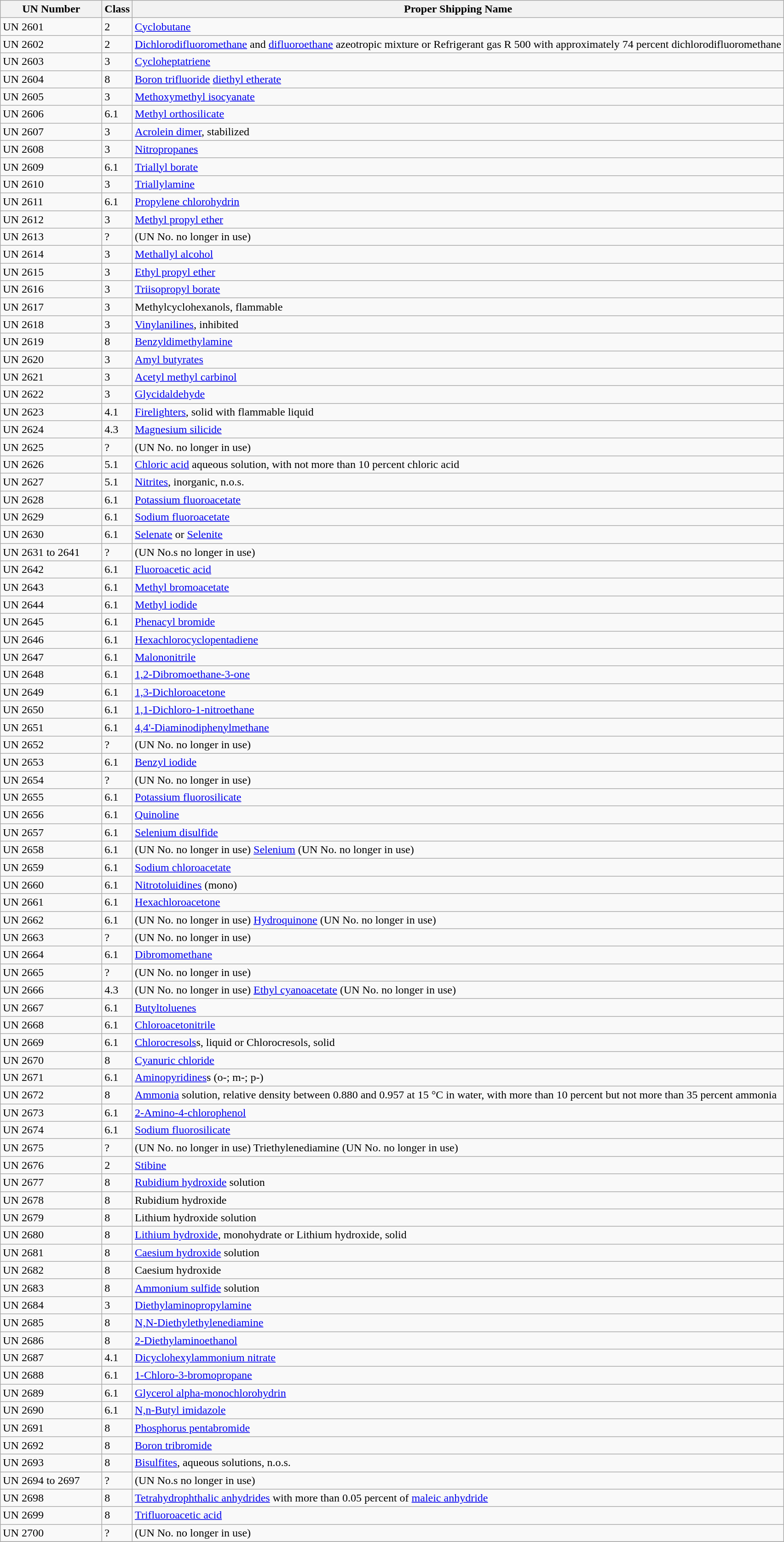<table class="wikitable">
<tr>
<th width="140px">UN Number</th>
<th>Class</th>
<th>Proper Shipping Name</th>
</tr>
<tr>
<td>UN 2601</td>
<td>2</td>
<td><a href='#'>Cyclobutane</a></td>
</tr>
<tr>
<td>UN 2602</td>
<td>2</td>
<td><a href='#'>Dichlorodifluoromethane</a> and <a href='#'>difluoroethane</a> azeotropic mixture or Refrigerant gas R 500 with approximately 74 percent dichlorodifluoromethane</td>
</tr>
<tr>
<td>UN 2603</td>
<td>3</td>
<td><a href='#'>Cycloheptatriene</a></td>
</tr>
<tr>
<td>UN 2604</td>
<td>8</td>
<td><a href='#'>Boron trifluoride</a> <a href='#'>diethyl etherate</a></td>
</tr>
<tr>
<td>UN 2605</td>
<td>3</td>
<td><a href='#'>Methoxymethyl isocyanate</a></td>
</tr>
<tr>
<td>UN 2606</td>
<td>6.1</td>
<td><a href='#'>Methyl orthosilicate</a></td>
</tr>
<tr>
<td>UN 2607</td>
<td>3</td>
<td><a href='#'>Acrolein dimer</a>, stabilized</td>
</tr>
<tr>
<td>UN 2608</td>
<td>3</td>
<td><a href='#'>Nitropropanes</a></td>
</tr>
<tr>
<td>UN 2609</td>
<td>6.1</td>
<td><a href='#'>Triallyl borate</a></td>
</tr>
<tr>
<td>UN 2610</td>
<td>3</td>
<td><a href='#'>Triallylamine</a></td>
</tr>
<tr>
<td>UN 2611</td>
<td>6.1</td>
<td><a href='#'>Propylene chlorohydrin</a></td>
</tr>
<tr>
<td>UN 2612</td>
<td>3</td>
<td><a href='#'>Methyl propyl ether</a></td>
</tr>
<tr>
<td>UN 2613</td>
<td>?</td>
<td>(UN No. no longer in use)</td>
</tr>
<tr>
<td>UN 2614</td>
<td>3</td>
<td><a href='#'>Methallyl alcohol</a></td>
</tr>
<tr>
<td>UN 2615</td>
<td>3</td>
<td><a href='#'>Ethyl propyl ether</a></td>
</tr>
<tr>
<td>UN 2616</td>
<td>3</td>
<td><a href='#'>Triisopropyl borate</a></td>
</tr>
<tr>
<td>UN 2617</td>
<td>3</td>
<td>Methylcyclohexanols, flammable</td>
</tr>
<tr>
<td>UN 2618</td>
<td>3</td>
<td><a href='#'>Vinylanilines</a>, inhibited</td>
</tr>
<tr>
<td>UN 2619</td>
<td>8</td>
<td><a href='#'>Benzyldimethylamine</a></td>
</tr>
<tr>
<td>UN 2620</td>
<td>3</td>
<td><a href='#'>Amyl butyrates</a></td>
</tr>
<tr>
<td>UN 2621</td>
<td>3</td>
<td><a href='#'>Acetyl methyl carbinol</a></td>
</tr>
<tr>
<td>UN 2622</td>
<td>3</td>
<td><a href='#'>Glycidaldehyde</a></td>
</tr>
<tr>
<td>UN 2623</td>
<td>4.1</td>
<td><a href='#'>Firelighters</a>, solid with flammable liquid</td>
</tr>
<tr>
<td>UN 2624</td>
<td>4.3</td>
<td><a href='#'>Magnesium silicide</a></td>
</tr>
<tr>
<td>UN 2625</td>
<td>?</td>
<td>(UN No. no longer in use)</td>
</tr>
<tr>
<td>UN 2626</td>
<td>5.1</td>
<td><a href='#'>Chloric acid</a> aqueous solution, with not more than 10 percent chloric acid</td>
</tr>
<tr>
<td>UN 2627</td>
<td>5.1</td>
<td><a href='#'>Nitrites</a>, inorganic, n.o.s.</td>
</tr>
<tr>
<td>UN 2628</td>
<td>6.1</td>
<td><a href='#'>Potassium fluoroacetate</a></td>
</tr>
<tr>
<td>UN 2629</td>
<td>6.1</td>
<td><a href='#'>Sodium fluoroacetate</a></td>
</tr>
<tr>
<td>UN 2630</td>
<td>6.1</td>
<td><a href='#'>Selenate</a> or <a href='#'>Selenite</a></td>
</tr>
<tr>
<td>UN 2631 to 2641</td>
<td>?</td>
<td>(UN No.s no longer in use)</td>
</tr>
<tr>
<td>UN 2642</td>
<td>6.1</td>
<td><a href='#'>Fluoroacetic acid</a></td>
</tr>
<tr>
<td>UN 2643</td>
<td>6.1</td>
<td><a href='#'>Methyl bromoacetate</a></td>
</tr>
<tr>
<td>UN 2644</td>
<td>6.1</td>
<td><a href='#'>Methyl iodide</a></td>
</tr>
<tr>
<td>UN 2645</td>
<td>6.1</td>
<td><a href='#'>Phenacyl bromide</a></td>
</tr>
<tr>
<td>UN 2646</td>
<td>6.1</td>
<td><a href='#'>Hexachlorocyclopentadiene</a></td>
</tr>
<tr>
<td>UN 2647</td>
<td>6.1</td>
<td><a href='#'>Malononitrile</a></td>
</tr>
<tr>
<td>UN 2648</td>
<td>6.1</td>
<td><a href='#'>1,2-Dibromoethane-3-one</a></td>
</tr>
<tr>
<td>UN 2649</td>
<td>6.1</td>
<td><a href='#'>1,3-Dichloroacetone</a></td>
</tr>
<tr>
<td>UN 2650</td>
<td>6.1</td>
<td><a href='#'>1,1-Dichloro-1-nitroethane</a></td>
</tr>
<tr>
<td>UN 2651</td>
<td>6.1</td>
<td><a href='#'>4,4'-Diaminodiphenylmethane</a></td>
</tr>
<tr>
<td>UN 2652</td>
<td>?</td>
<td>(UN No. no longer in use)</td>
</tr>
<tr>
<td>UN 2653</td>
<td>6.1</td>
<td><a href='#'>Benzyl iodide</a></td>
</tr>
<tr>
<td>UN 2654</td>
<td>?</td>
<td>(UN No. no longer in use)</td>
</tr>
<tr>
<td>UN 2655</td>
<td>6.1</td>
<td><a href='#'>Potassium fluorosilicate</a></td>
</tr>
<tr>
<td>UN 2656</td>
<td>6.1</td>
<td><a href='#'>Quinoline</a></td>
</tr>
<tr>
<td>UN 2657</td>
<td>6.1</td>
<td><a href='#'>Selenium disulfide</a></td>
</tr>
<tr>
<td>UN 2658</td>
<td>6.1</td>
<td>(UN No. no longer in use) <a href='#'>Selenium</a> (UN No. no longer in use)</td>
</tr>
<tr>
<td>UN 2659</td>
<td>6.1</td>
<td><a href='#'>Sodium chloroacetate</a></td>
</tr>
<tr>
<td>UN 2660</td>
<td>6.1</td>
<td><a href='#'>Nitrotoluidines</a> (mono)</td>
</tr>
<tr>
<td>UN 2661</td>
<td>6.1</td>
<td><a href='#'>Hexachloroacetone</a></td>
</tr>
<tr>
<td>UN 2662</td>
<td>6.1</td>
<td>(UN No. no longer in use) <a href='#'>Hydroquinone</a> (UN No. no longer in use)</td>
</tr>
<tr>
<td>UN 2663</td>
<td>?</td>
<td>(UN No. no longer in use)</td>
</tr>
<tr>
<td>UN 2664</td>
<td>6.1</td>
<td><a href='#'>Dibromomethane</a></td>
</tr>
<tr>
<td>UN 2665</td>
<td>?</td>
<td>(UN No. no longer in use)</td>
</tr>
<tr>
<td>UN 2666</td>
<td>4.3</td>
<td>(UN No. no longer in use) <a href='#'>Ethyl cyanoacetate</a> (UN No. no longer in use)</td>
</tr>
<tr>
<td>UN 2667</td>
<td>6.1</td>
<td><a href='#'>Butyltoluenes</a></td>
</tr>
<tr>
<td>UN 2668</td>
<td>6.1</td>
<td><a href='#'>Chloroacetonitrile</a></td>
</tr>
<tr>
<td>UN 2669</td>
<td>6.1</td>
<td><a href='#'>Chlorocresols</a>s, liquid or Chlorocresols, solid</td>
</tr>
<tr>
<td>UN 2670</td>
<td>8</td>
<td><a href='#'>Cyanuric chloride</a></td>
</tr>
<tr>
<td>UN 2671</td>
<td>6.1</td>
<td><a href='#'>Aminopyridines</a>s (o-; m-; p-)</td>
</tr>
<tr>
<td>UN 2672</td>
<td>8</td>
<td><a href='#'>Ammonia</a> solution, relative density between 0.880 and 0.957 at 15 °C in water, with more than 10 percent but not more than 35 percent ammonia</td>
</tr>
<tr>
<td>UN 2673</td>
<td>6.1</td>
<td><a href='#'>2-Amino-4-chlorophenol</a></td>
</tr>
<tr>
<td>UN 2674</td>
<td>6.1</td>
<td><a href='#'>Sodium fluorosilicate</a></td>
</tr>
<tr>
<td>UN 2675</td>
<td>?</td>
<td>(UN No. no longer in use) Triethylenediamine (UN No. no longer in use)</td>
</tr>
<tr>
<td>UN 2676</td>
<td>2</td>
<td><a href='#'>Stibine</a></td>
</tr>
<tr>
<td>UN 2677</td>
<td>8</td>
<td><a href='#'>Rubidium hydroxide</a> solution</td>
</tr>
<tr>
<td>UN 2678</td>
<td>8</td>
<td>Rubidium hydroxide</td>
</tr>
<tr>
<td>UN 2679</td>
<td>8</td>
<td>Lithium hydroxide solution</td>
</tr>
<tr>
<td>UN 2680</td>
<td>8</td>
<td><a href='#'>Lithium hydroxide</a>, monohydrate or Lithium hydroxide, solid</td>
</tr>
<tr>
<td>UN 2681</td>
<td>8</td>
<td><a href='#'>Caesium hydroxide</a> solution</td>
</tr>
<tr>
<td>UN 2682</td>
<td>8</td>
<td>Caesium hydroxide</td>
</tr>
<tr>
<td>UN 2683</td>
<td>8</td>
<td><a href='#'>Ammonium sulfide</a> solution</td>
</tr>
<tr>
<td>UN 2684</td>
<td>3</td>
<td><a href='#'>Diethylaminopropylamine</a></td>
</tr>
<tr>
<td>UN 2685</td>
<td>8</td>
<td><a href='#'>N,N-Diethylethylenediamine</a></td>
</tr>
<tr>
<td>UN 2686</td>
<td>8</td>
<td><a href='#'>2-Diethylaminoethanol</a></td>
</tr>
<tr>
<td>UN 2687</td>
<td>4.1</td>
<td><a href='#'>Dicyclohexylammonium nitrate</a></td>
</tr>
<tr>
<td>UN 2688</td>
<td>6.1</td>
<td><a href='#'>1-Chloro-3-bromopropane</a></td>
</tr>
<tr>
<td>UN 2689</td>
<td>6.1</td>
<td><a href='#'>Glycerol alpha-monochlorohydrin</a></td>
</tr>
<tr>
<td>UN 2690</td>
<td>6.1</td>
<td><a href='#'>N,n-Butyl imidazole</a></td>
</tr>
<tr>
<td>UN 2691</td>
<td>8</td>
<td><a href='#'>Phosphorus pentabromide</a></td>
</tr>
<tr>
<td>UN 2692</td>
<td>8</td>
<td><a href='#'>Boron tribromide</a></td>
</tr>
<tr>
<td>UN 2693</td>
<td>8</td>
<td><a href='#'>Bisulfites</a>, aqueous solutions, n.o.s.</td>
</tr>
<tr>
<td>UN 2694 to 2697</td>
<td>?</td>
<td>(UN No.s no longer in use)</td>
</tr>
<tr>
<td>UN 2698</td>
<td>8</td>
<td><a href='#'>Tetrahydrophthalic anhydrides</a> with more than 0.05 percent of <a href='#'>maleic anhydride</a></td>
</tr>
<tr>
<td>UN 2699</td>
<td>8</td>
<td><a href='#'>Trifluoroacetic acid</a></td>
</tr>
<tr>
<td>UN 2700</td>
<td>?</td>
<td>(UN No. no longer in use)</td>
</tr>
<tr>
</tr>
</table>
